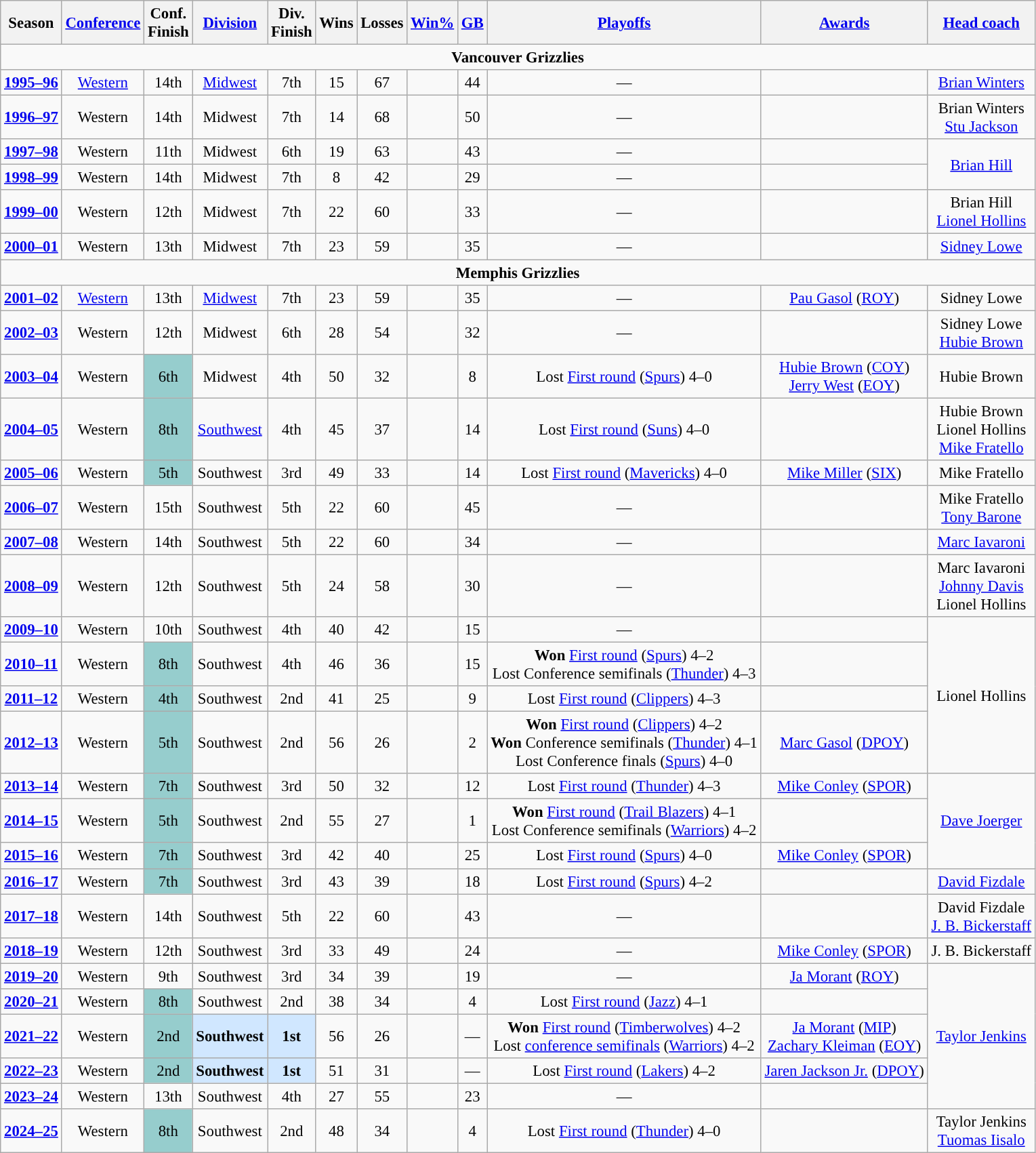<table class="wikitable plainrowheaders" style="text-align:center; font-size:95%" summary="Season (sortable), Conference, Division, Finish (sortable), Wins (sortable), Losses (sortable), Win% (sortable), GB (sortable), Playoffs and Awards">
<tr>
<th scope="col">Season</th>
<th scope="col" class="unsortable"><a href='#'>Conference</a></th>
<th scope="col">Conf. <br>Finish</th>
<th scope="col" class="unsortable"><a href='#'>Division</a></th>
<th scope="col">Div. <br>Finish</th>
<th scope="col">Wins</th>
<th scope="col">Losses</th>
<th scope="col"><a href='#'>Win%</a></th>
<th scope="col"><a href='#'>GB</a></th>
<th scope="col" class="unsortable"><a href='#'>Playoffs</a></th>
<th scope="col" class="unsortable"><a href='#'>Awards</a></th>
<th scope="col"><a href='#'>Head coach</a></th>
</tr>
<tr>
<td colspan="12" align="center"><strong>Vancouver Grizzlies</strong></td>
</tr>
<tr>
<th scope="row" style="background-color:transparent;"><a href='#'>1995–96</a></th>
<td><a href='#'>Western</a></td>
<td>14th</td>
<td><a href='#'>Midwest</a></td>
<td>7th</td>
<td>15</td>
<td>67</td>
<td></td>
<td>44</td>
<td>—</td>
<td></td>
<td><a href='#'>Brian Winters</a></td>
</tr>
<tr>
<th scope="row" style="background-color:transparent;"><a href='#'>1996–97</a></th>
<td>Western</td>
<td>14th</td>
<td>Midwest</td>
<td>7th</td>
<td>14</td>
<td>68</td>
<td></td>
<td>50</td>
<td>—</td>
<td></td>
<td>Brian Winters<br><a href='#'>Stu Jackson</a></td>
</tr>
<tr>
<th scope="row" style="background-color:transparent;"><a href='#'>1997–98</a></th>
<td>Western</td>
<td>11th</td>
<td>Midwest</td>
<td>6th</td>
<td>19</td>
<td>63</td>
<td></td>
<td>43</td>
<td>—</td>
<td></td>
<td rowspan=2><a href='#'>Brian Hill</a></td>
</tr>
<tr>
<th scope="row" style="background-color:transparent;"><a href='#'>1998–99</a></th>
<td>Western</td>
<td>14th</td>
<td>Midwest</td>
<td>7th</td>
<td>8</td>
<td>42</td>
<td></td>
<td>29</td>
<td>—</td>
</tr>
<tr>
<th scope="row" style="background-color:transparent;"><a href='#'>1999–00</a></th>
<td>Western</td>
<td>12th</td>
<td>Midwest</td>
<td>7th</td>
<td>22</td>
<td>60</td>
<td></td>
<td>33</td>
<td>—</td>
<td></td>
<td>Brian Hill<br><a href='#'>Lionel Hollins</a></td>
</tr>
<tr>
<th scope="row" style="background-color:transparent;"><a href='#'>2000–01</a></th>
<td>Western</td>
<td>13th</td>
<td>Midwest</td>
<td>7th</td>
<td>23</td>
<td>59</td>
<td></td>
<td>35</td>
<td>—</td>
<td></td>
<td><a href='#'>Sidney Lowe</a></td>
</tr>
<tr>
<td colspan="12" align=center><strong>Memphis Grizzlies</strong></td>
</tr>
<tr>
<th scope="row" style="background-color:transparent;"><a href='#'>2001–02</a></th>
<td><a href='#'>Western</a></td>
<td>13th</td>
<td><a href='#'>Midwest</a></td>
<td>7th</td>
<td>23</td>
<td>59</td>
<td></td>
<td>35</td>
<td>—</td>
<td><a href='#'>Pau Gasol</a> (<a href='#'>ROY</a>)</td>
<td>Sidney Lowe</td>
</tr>
<tr>
<th scope="row" style="background-color:transparent;"><a href='#'>2002–03</a></th>
<td>Western</td>
<td>12th</td>
<td>Midwest</td>
<td>6th</td>
<td>28</td>
<td>54</td>
<td></td>
<td>32</td>
<td>—</td>
<td></td>
<td>Sidney Lowe<br><a href='#'>Hubie Brown</a></td>
</tr>
<tr>
<th scope="row" style="background-color:transparent;"><a href='#'>2003–04</a></th>
<td>Western</td>
<td bgcolor="#96cdcd">6th</td>
<td>Midwest</td>
<td>4th</td>
<td>50</td>
<td>32</td>
<td></td>
<td>8</td>
<td>Lost <a href='#'>First round</a> (<a href='#'>Spurs</a>) 4–0</td>
<td><a href='#'>Hubie Brown</a> (<a href='#'>COY</a>)<br><a href='#'>Jerry West</a> (<a href='#'>EOY</a>)</td>
<td>Hubie Brown</td>
</tr>
<tr>
<th scope="row" style="background-color:transparent;"><a href='#'>2004–05</a></th>
<td>Western</td>
<td bgcolor="#96cdcd">8th</td>
<td><a href='#'>Southwest</a></td>
<td>4th</td>
<td>45</td>
<td>37</td>
<td></td>
<td>14</td>
<td>Lost <a href='#'>First round</a> (<a href='#'>Suns</a>) 4–0</td>
<td></td>
<td>Hubie Brown<br>Lionel Hollins<br><a href='#'>Mike Fratello</a></td>
</tr>
<tr>
<th scope="row" style="background-color:transparent;"><a href='#'>2005–06</a></th>
<td>Western</td>
<td bgcolor="#96cdcd">5th</td>
<td>Southwest</td>
<td>3rd</td>
<td>49</td>
<td>33</td>
<td></td>
<td>14</td>
<td>Lost <a href='#'>First round</a> (<a href='#'>Mavericks</a>) 4–0</td>
<td><a href='#'>Mike Miller</a> (<a href='#'>SIX</a>)</td>
<td>Mike Fratello</td>
</tr>
<tr>
<th scope="row" style="background-color:transparent;"><a href='#'>2006–07</a></th>
<td>Western</td>
<td>15th</td>
<td>Southwest</td>
<td>5th</td>
<td>22</td>
<td>60</td>
<td></td>
<td>45</td>
<td>—</td>
<td></td>
<td>Mike Fratello<br><a href='#'>Tony Barone</a></td>
</tr>
<tr>
<th scope="row" style="background-color:transparent;"><a href='#'>2007–08</a></th>
<td>Western</td>
<td>14th</td>
<td>Southwest</td>
<td>5th</td>
<td>22</td>
<td>60</td>
<td></td>
<td>34</td>
<td>—</td>
<td></td>
<td><a href='#'>Marc Iavaroni</a></td>
</tr>
<tr>
<th scope="row" style="background-color:transparent;"><a href='#'>2008–09</a></th>
<td>Western</td>
<td>12th</td>
<td>Southwest</td>
<td>5th</td>
<td>24</td>
<td>58</td>
<td></td>
<td>30</td>
<td>—</td>
<td></td>
<td>Marc Iavaroni<br><a href='#'>Johnny Davis</a><br>Lionel Hollins</td>
</tr>
<tr>
<th scope="row" style="background-color:transparent;"><a href='#'>2009–10</a></th>
<td>Western</td>
<td>10th</td>
<td>Southwest</td>
<td>4th</td>
<td>40</td>
<td>42</td>
<td></td>
<td>15</td>
<td>—</td>
<td></td>
<td rowspan=4>Lionel Hollins</td>
</tr>
<tr>
<th scope="row" style="background-color:transparent;"><a href='#'>2010–11</a></th>
<td>Western</td>
<td bgcolor="#96cdcd">8th</td>
<td>Southwest</td>
<td>4th</td>
<td>46</td>
<td>36</td>
<td></td>
<td>15</td>
<td><strong>Won</strong> <a href='#'>First round</a> (<a href='#'>Spurs</a>) 4–2<br>Lost Conference semifinals (<a href='#'>Thunder</a>) 4–3</td>
<td></td>
</tr>
<tr>
<th scope="row" style="background-color:transparent;"><a href='#'>2011–12</a></th>
<td>Western</td>
<td bgcolor="#96cdcd">4th</td>
<td>Southwest</td>
<td>2nd</td>
<td>41</td>
<td>25</td>
<td></td>
<td>9</td>
<td>Lost <a href='#'>First round</a> (<a href='#'>Clippers</a>) 4–3</td>
<td></td>
</tr>
<tr>
<th scope="row" style="background-color:transparent;"><a href='#'>2012–13</a></th>
<td>Western</td>
<td bgcolor="#96cdcd">5th</td>
<td>Southwest</td>
<td>2nd</td>
<td>56</td>
<td>26</td>
<td></td>
<td>2</td>
<td><strong>Won</strong> <a href='#'>First round</a> (<a href='#'>Clippers</a>) 4–2<br> <strong>Won</strong> Conference semifinals (<a href='#'>Thunder</a>) 4–1<br>  Lost Conference finals (<a href='#'>Spurs</a>) 4–0</td>
<td><a href='#'>Marc Gasol</a> (<a href='#'>DPOY</a>)</td>
</tr>
<tr>
<th scope="row" style="background-color:transparent;"><a href='#'>2013–14</a></th>
<td>Western</td>
<td bgcolor="#96cdcd">7th</td>
<td>Southwest</td>
<td>3rd</td>
<td>50</td>
<td>32</td>
<td></td>
<td>12</td>
<td>Lost <a href='#'>First round</a> (<a href='#'>Thunder</a>) 4–3<br></td>
<td><a href='#'>Mike Conley</a> (<a href='#'>SPOR</a>)</td>
<td rowspan=3><a href='#'>Dave Joerger</a></td>
</tr>
<tr>
<th scope="row" style="background-color:transparent;"><a href='#'>2014–15</a></th>
<td>Western</td>
<td bgcolor="#96cdcd">5th</td>
<td>Southwest</td>
<td>2nd</td>
<td>55</td>
<td>27</td>
<td></td>
<td>1</td>
<td><strong>Won</strong> <a href='#'>First round</a> (<a href='#'>Trail Blazers</a>) 4–1<br> Lost Conference semifinals (<a href='#'>Warriors</a>) 4–2</td>
<td></td>
</tr>
<tr>
<th scope="row" style="background-color:transparent;"><a href='#'>2015–16</a></th>
<td>Western</td>
<td bgcolor="#96cdcd">7th</td>
<td>Southwest</td>
<td>3rd</td>
<td>42</td>
<td>40</td>
<td></td>
<td>25</td>
<td>Lost <a href='#'>First round</a> (<a href='#'>Spurs</a>) 4–0</td>
<td><a href='#'>Mike Conley</a> (<a href='#'>SPOR</a>)</td>
</tr>
<tr>
<th scope="row" style="background-color:transparent;"><a href='#'>2016–17</a></th>
<td>Western</td>
<td bgcolor="#96cdcd">7th</td>
<td>Southwest</td>
<td>3rd</td>
<td>43</td>
<td>39</td>
<td></td>
<td>18</td>
<td>Lost <a href='#'>First round</a> (<a href='#'>Spurs</a>) 4–2</td>
<td></td>
<td><a href='#'>David Fizdale</a></td>
</tr>
<tr>
<th scope="row" style="background-color:transparent;"><a href='#'>2017–18</a></th>
<td>Western</td>
<td>14th</td>
<td>Southwest</td>
<td>5th</td>
<td>22</td>
<td>60</td>
<td></td>
<td>43</td>
<td>—</td>
<td></td>
<td>David Fizdale<br><a href='#'>J. B. Bickerstaff</a></td>
</tr>
<tr>
<th scope="row" style="background-color:transparent;"><a href='#'>2018–19</a></th>
<td>Western</td>
<td>12th</td>
<td>Southwest</td>
<td>3rd</td>
<td>33</td>
<td>49</td>
<td></td>
<td>24</td>
<td>—</td>
<td><a href='#'>Mike Conley</a> (<a href='#'>SPOR</a>)</td>
<td>J. B. Bickerstaff</td>
</tr>
<tr>
<th scope="row" style="background-color:transparent;"><a href='#'>2019–20</a></th>
<td>Western</td>
<td>9th</td>
<td>Southwest</td>
<td>3rd</td>
<td>34</td>
<td>39</td>
<td></td>
<td>19</td>
<td>—</td>
<td><a href='#'>Ja Morant</a> (<a href='#'>ROY</a>)</td>
<td rowspan=5><a href='#'>Taylor Jenkins</a></td>
</tr>
<tr>
<th scope="row" style="background-color:transparent;"><a href='#'>2020–21</a></th>
<td>Western</td>
<td bgcolor="#96cdcd">8th</td>
<td>Southwest</td>
<td>2nd</td>
<td>38</td>
<td>34</td>
<td></td>
<td>4</td>
<td>Lost <a href='#'>First round</a> (<a href='#'>Jazz</a>) 4–1</td>
<td></td>
</tr>
<tr>
<th scope="row" style="background-color:transparent;"><a href='#'>2021–22</a></th>
<td>Western</td>
<td bgcolor="#96cdcd">2nd</td>
<td bgcolor="#d0e7ff"><strong>Southwest</strong></td>
<td bgcolor="#d0e7ff"><strong>1st</strong></td>
<td>56</td>
<td>26</td>
<td></td>
<td>—</td>
<td><strong>Won</strong> <a href='#'>First round</a> (<a href='#'>Timberwolves</a>) 4–2<br> Lost <a href='#'>conference semifinals</a> (<a href='#'>Warriors</a>) 4–2</td>
<td><a href='#'>Ja Morant</a> (<a href='#'>MIP</a>)<br><a href='#'>Zachary Kleiman</a> (<a href='#'>EOY</a>)</td>
</tr>
<tr>
<th scope="row" style="background-color:transparent;"><a href='#'>2022–23</a></th>
<td>Western</td>
<td bgcolor="#96cdcd">2nd</td>
<td bgcolor="#d0e7ff"><strong>Southwest</strong></td>
<td bgcolor="#d0e7ff"><strong>1st</strong></td>
<td>51</td>
<td>31</td>
<td></td>
<td>—</td>
<td>Lost <a href='#'>First round</a> (<a href='#'>Lakers</a>) 4–2</td>
<td><a href='#'>Jaren Jackson Jr.</a> (<a href='#'>DPOY</a>)</td>
</tr>
<tr>
<th scope="row" style="background-color:transparent;"><a href='#'>2023–24</a></th>
<td>Western</td>
<td>13th</td>
<td>Southwest</td>
<td>4th</td>
<td>27</td>
<td>55</td>
<td></td>
<td>23</td>
<td>—</td>
<td></td>
</tr>
<tr>
<th scope="row" style="background-color:transparent;"><a href='#'>2024–25</a></th>
<td>Western</td>
<td bgcolor="#96cdcd">8th</td>
<td>Southwest</td>
<td>2nd</td>
<td>48</td>
<td>34</td>
<td></td>
<td>4</td>
<td>Lost <a href='#'>First round</a> (<a href='#'>Thunder</a>) 4–0</td>
<td></td>
<td>Taylor Jenkins<br><a href='#'>Tuomas Iisalo</a></td>
</tr>
</table>
